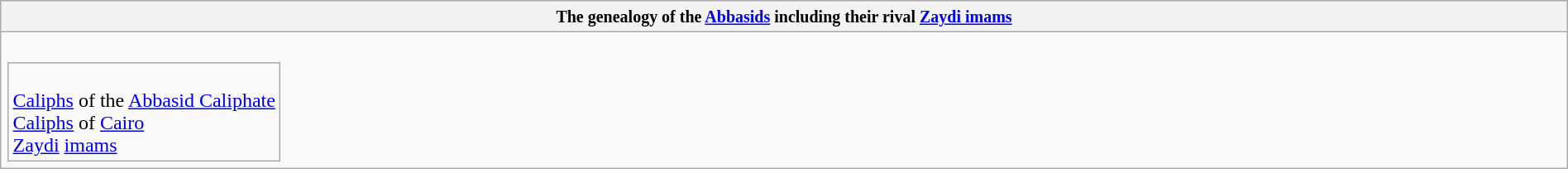<table class="wikitable collapsible collapsed" border="1" style="width:100%; text-align:center;">
<tr>
<th><small>The genealogy of the <a href='#'>Abbasids</a> including their rival <a href='#'>Zaydi imams</a> </small></th>
</tr>
<tr>
<td><br><table - style="vertical-align:top">
<tr>
<td colspan=100% style="text-align:left"><br> <a href='#'>Caliphs</a> of the <a href='#'>Abbasid Caliphate</a><br>
 <a href='#'>Caliphs</a> of <a href='#'>Cairo</a><br>
 <a href='#'>Zaydi</a> <a href='#'>imams</a></td>
</tr>
</table>





































































</td>
</tr>
</table>
